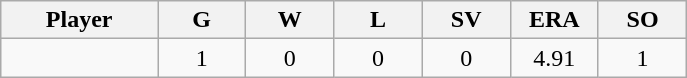<table class="wikitable sortable">
<tr>
<th bgcolor="#DDDDFF" width="16%">Player</th>
<th bgcolor="#DDDDFF" width="9%">G</th>
<th bgcolor="#DDDDFF" width="9%">W</th>
<th bgcolor="#DDDDFF" width="9%">L</th>
<th bgcolor="#DDDDFF" width="9%">SV</th>
<th bgcolor="#DDDDFF" width="9%">ERA</th>
<th bgcolor="#DDDDFF" width="9%">SO</th>
</tr>
<tr align="center">
<td></td>
<td>1</td>
<td>0</td>
<td>0</td>
<td>0</td>
<td>4.91</td>
<td>1</td>
</tr>
</table>
